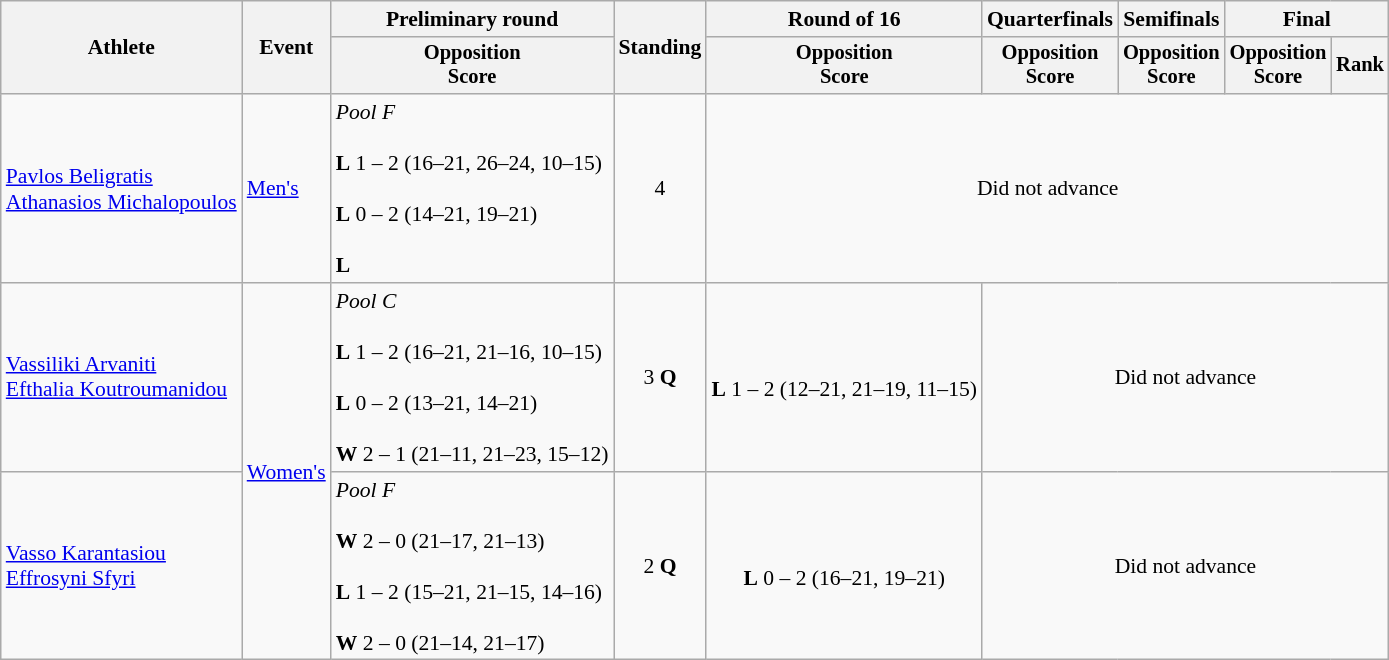<table class=wikitable style="font-size:90%">
<tr>
<th rowspan="2">Athlete</th>
<th rowspan="2">Event</th>
<th>Preliminary round</th>
<th rowspan="2">Standing</th>
<th>Round of 16</th>
<th>Quarterfinals</th>
<th>Semifinals</th>
<th colspan=2>Final</th>
</tr>
<tr style="font-size:95%">
<th>Opposition<br>Score</th>
<th>Opposition<br>Score</th>
<th>Opposition<br>Score</th>
<th>Opposition<br>Score</th>
<th>Opposition<br>Score</th>
<th>Rank</th>
</tr>
<tr align=center>
<td align=left><a href='#'>Pavlos Beligratis</a><br><a href='#'>Athanasios Michalopoulos</a></td>
<td align=left><a href='#'>Men's</a></td>
<td align=left><em>Pool F</em><br><br><strong>L</strong> 1 – 2 (16–21, 26–24, 10–15)<br><br><strong>L</strong> 0 – 2 (14–21, 19–21)<br><br><strong>L</strong> </td>
<td>4</td>
<td colspan=5>Did not advance</td>
</tr>
<tr align=center>
<td align=left><a href='#'>Vassiliki Arvaniti</a><br><a href='#'>Efthalia Koutroumanidou</a></td>
<td align=left rowspan=2><a href='#'>Women's</a></td>
<td align=left><em>Pool C</em><br><br><strong>L</strong> 1 – 2 (16–21, 21–16, 10–15)<br><br><strong>L</strong> 0 – 2 (13–21, 14–21)<br><br><strong>W</strong> 2 – 1 (21–11, 21–23, 15–12)</td>
<td>3 <strong>Q</strong></td>
<td><br><strong>L</strong> 1 – 2 (12–21, 21–19, 11–15)</td>
<td colspan=4>Did not advance</td>
</tr>
<tr align=center>
<td align=left><a href='#'>Vasso Karantasiou</a><br><a href='#'>Effrosyni Sfyri</a></td>
<td align=left><em>Pool F</em><br><br><strong>W</strong> 2 – 0 (21–17, 21–13)<br><br><strong>L</strong> 1 – 2 (15–21, 21–15, 14–16)<br><br><strong>W</strong> 2 – 0 (21–14, 21–17)</td>
<td>2 <strong>Q</strong></td>
<td><br><strong>L</strong> 0 – 2 (16–21, 19–21)</td>
<td colspan=4>Did not advance</td>
</tr>
</table>
